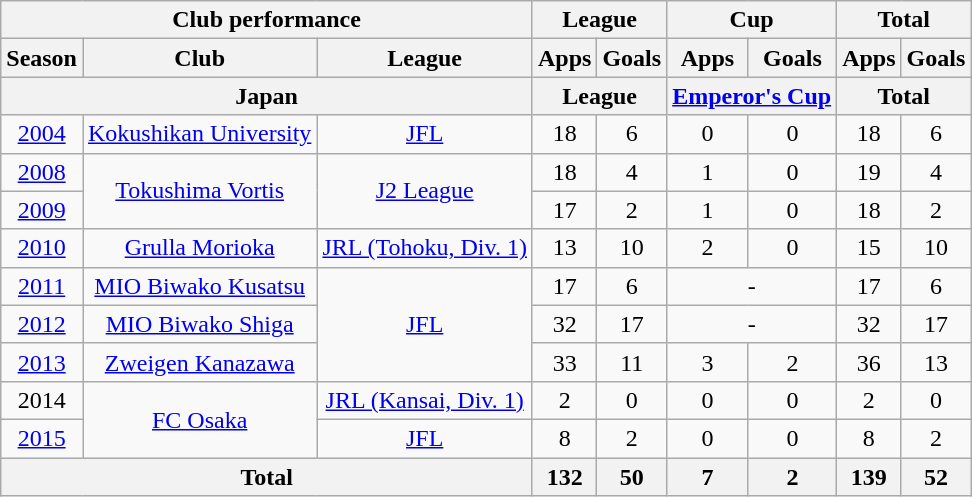<table class="wikitable" style="text-align:center;">
<tr>
<th colspan=3>Club performance</th>
<th colspan=2>League</th>
<th colspan=2>Cup</th>
<th colspan=2>Total</th>
</tr>
<tr>
<th>Season</th>
<th>Club</th>
<th>League</th>
<th>Apps</th>
<th>Goals</th>
<th>Apps</th>
<th>Goals</th>
<th>Apps</th>
<th>Goals</th>
</tr>
<tr>
<th colspan=3>Japan</th>
<th colspan=2>League</th>
<th colspan=2><a href='#'>Emperor's Cup</a></th>
<th colspan=2>Total</th>
</tr>
<tr>
<td><a href='#'>2004</a></td>
<td><a href='#'>Kokushikan University</a></td>
<td><a href='#'>JFL</a></td>
<td>18</td>
<td>6</td>
<td>0</td>
<td>0</td>
<td>18</td>
<td>6</td>
</tr>
<tr>
<td><a href='#'>2008</a></td>
<td rowspan="2"><a href='#'>Tokushima Vortis</a></td>
<td rowspan="2"><a href='#'>J2 League</a></td>
<td>18</td>
<td>4</td>
<td>1</td>
<td>0</td>
<td>19</td>
<td>4</td>
</tr>
<tr>
<td><a href='#'>2009</a></td>
<td>17</td>
<td>2</td>
<td>1</td>
<td>0</td>
<td>18</td>
<td>2</td>
</tr>
<tr>
<td><a href='#'>2010</a></td>
<td><a href='#'>Grulla Morioka</a></td>
<td><a href='#'>JRL (Tohoku, Div. 1)</a></td>
<td>13</td>
<td>10</td>
<td>2</td>
<td>0</td>
<td>15</td>
<td>10</td>
</tr>
<tr>
<td><a href='#'>2011</a></td>
<td><a href='#'>MIO Biwako Kusatsu</a></td>
<td rowspan="3"><a href='#'>JFL</a></td>
<td>17</td>
<td>6</td>
<td colspan="2">-</td>
<td>17</td>
<td>6</td>
</tr>
<tr>
<td><a href='#'>2012</a></td>
<td><a href='#'>MIO Biwako Shiga</a></td>
<td>32</td>
<td>17</td>
<td colspan="2">-</td>
<td>32</td>
<td>17</td>
</tr>
<tr>
<td><a href='#'>2013</a></td>
<td><a href='#'>Zweigen Kanazawa</a></td>
<td>33</td>
<td>11</td>
<td>3</td>
<td>2</td>
<td>36</td>
<td>13</td>
</tr>
<tr>
<td>2014</td>
<td rowspan="2"><a href='#'>FC Osaka</a></td>
<td><a href='#'>JRL (Kansai, Div. 1)</a></td>
<td>2</td>
<td>0</td>
<td>0</td>
<td>0</td>
<td>2</td>
<td>0</td>
</tr>
<tr>
<td><a href='#'>2015</a></td>
<td><a href='#'>JFL</a></td>
<td>8</td>
<td>2</td>
<td>0</td>
<td>0</td>
<td>8</td>
<td>2</td>
</tr>
<tr>
<th colspan=3>Total</th>
<th>132</th>
<th>50</th>
<th>7</th>
<th>2</th>
<th>139</th>
<th>52</th>
</tr>
</table>
